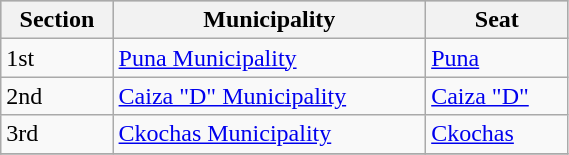<table class="wikitable" border="1" style="width:30%;" border="1">
<tr bgcolor=silver>
<th>Section</th>
<th>Municipality</th>
<th>Seat</th>
</tr>
<tr>
<td>1st</td>
<td><a href='#'>Puna Municipality</a></td>
<td><a href='#'>Puna</a></td>
</tr>
<tr>
<td>2nd</td>
<td><a href='#'>Caiza "D" Municipality</a></td>
<td><a href='#'>Caiza "D"</a></td>
</tr>
<tr>
<td>3rd</td>
<td><a href='#'>Ckochas Municipality</a></td>
<td><a href='#'>Ckochas</a></td>
</tr>
<tr>
</tr>
</table>
